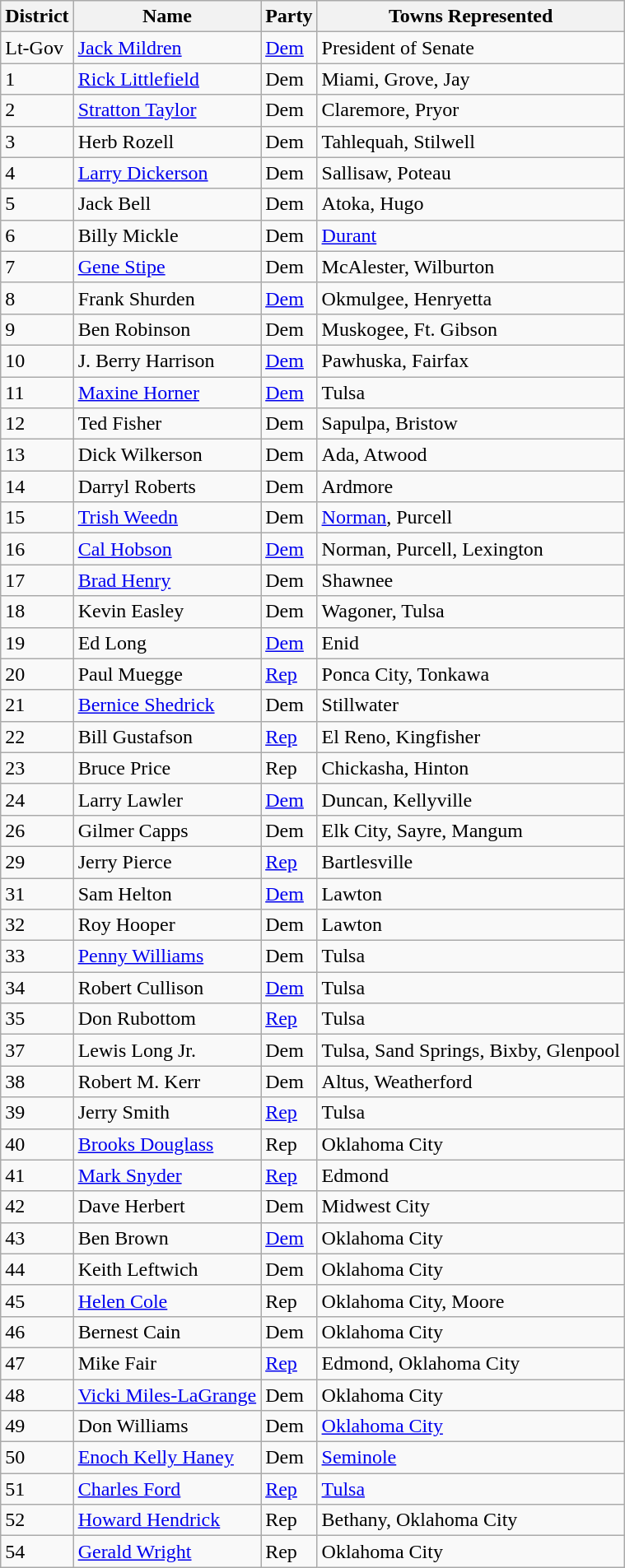<table class="wikitable sortable">
<tr>
<th>District</th>
<th>Name</th>
<th>Party</th>
<th>Towns Represented</th>
</tr>
<tr>
<td>Lt-Gov</td>
<td><a href='#'>Jack Mildren</a></td>
<td><a href='#'>Dem</a></td>
<td>President of Senate</td>
</tr>
<tr>
<td>1</td>
<td><a href='#'>Rick Littlefield</a></td>
<td>Dem</td>
<td>Miami, Grove, Jay</td>
</tr>
<tr>
<td>2</td>
<td><a href='#'>Stratton Taylor</a></td>
<td>Dem</td>
<td>Claremore, Pryor</td>
</tr>
<tr>
<td>3</td>
<td>Herb Rozell</td>
<td>Dem</td>
<td>Tahlequah, Stilwell</td>
</tr>
<tr>
<td>4</td>
<td><a href='#'>Larry Dickerson</a></td>
<td>Dem</td>
<td>Sallisaw, Poteau</td>
</tr>
<tr>
<td>5</td>
<td>Jack Bell</td>
<td>Dem</td>
<td>Atoka, Hugo</td>
</tr>
<tr>
<td>6</td>
<td>Billy Mickle</td>
<td>Dem</td>
<td><a href='#'>Durant</a></td>
</tr>
<tr>
<td>7</td>
<td><a href='#'>Gene Stipe</a></td>
<td>Dem</td>
<td>McAlester, Wilburton</td>
</tr>
<tr>
<td>8</td>
<td>Frank Shurden</td>
<td><a href='#'>Dem</a></td>
<td>Okmulgee, Henryetta</td>
</tr>
<tr>
<td>9</td>
<td>Ben Robinson</td>
<td>Dem</td>
<td>Muskogee, Ft. Gibson</td>
</tr>
<tr>
<td>10</td>
<td>J. Berry Harrison</td>
<td><a href='#'>Dem</a></td>
<td>Pawhuska, Fairfax</td>
</tr>
<tr>
<td>11</td>
<td><a href='#'>Maxine Horner</a></td>
<td><a href='#'>Dem</a></td>
<td>Tulsa</td>
</tr>
<tr>
<td>12</td>
<td>Ted Fisher</td>
<td>Dem</td>
<td>Sapulpa, Bristow</td>
</tr>
<tr>
<td>13</td>
<td>Dick Wilkerson</td>
<td>Dem</td>
<td>Ada, Atwood</td>
</tr>
<tr>
<td>14</td>
<td>Darryl Roberts</td>
<td>Dem</td>
<td>Ardmore</td>
</tr>
<tr>
<td>15</td>
<td><a href='#'>Trish Weedn</a></td>
<td>Dem</td>
<td><a href='#'>Norman</a>, Purcell</td>
</tr>
<tr>
<td>16</td>
<td><a href='#'>Cal Hobson</a></td>
<td><a href='#'>Dem</a></td>
<td>Norman, Purcell, Lexington</td>
</tr>
<tr>
<td>17</td>
<td><a href='#'>Brad Henry</a></td>
<td>Dem</td>
<td>Shawnee</td>
</tr>
<tr>
<td>18</td>
<td>Kevin Easley</td>
<td>Dem</td>
<td>Wagoner, Tulsa</td>
</tr>
<tr>
<td>19</td>
<td>Ed Long</td>
<td><a href='#'>Dem</a></td>
<td>Enid</td>
</tr>
<tr>
<td>20</td>
<td>Paul Muegge</td>
<td><a href='#'>Rep</a></td>
<td>Ponca City, Tonkawa</td>
</tr>
<tr>
<td>21</td>
<td><a href='#'>Bernice Shedrick</a></td>
<td>Dem</td>
<td>Stillwater</td>
</tr>
<tr>
<td>22</td>
<td>Bill Gustafson</td>
<td><a href='#'>Rep</a></td>
<td>El Reno, Kingfisher</td>
</tr>
<tr>
<td>23</td>
<td>Bruce Price</td>
<td>Rep</td>
<td>Chickasha, Hinton</td>
</tr>
<tr>
<td>24</td>
<td>Larry Lawler</td>
<td><a href='#'>Dem</a></td>
<td>Duncan, Kellyville</td>
</tr>
<tr>
<td>26</td>
<td>Gilmer Capps</td>
<td>Dem</td>
<td>Elk City, Sayre, Mangum</td>
</tr>
<tr>
<td>29</td>
<td>Jerry Pierce</td>
<td><a href='#'>Rep</a></td>
<td>Bartlesville</td>
</tr>
<tr>
<td>31</td>
<td>Sam Helton</td>
<td><a href='#'>Dem</a></td>
<td>Lawton</td>
</tr>
<tr>
<td>32</td>
<td>Roy Hooper</td>
<td>Dem</td>
<td>Lawton</td>
</tr>
<tr>
<td>33</td>
<td><a href='#'>Penny Williams</a></td>
<td>Dem</td>
<td>Tulsa</td>
</tr>
<tr>
<td>34</td>
<td>Robert Cullison</td>
<td><a href='#'>Dem</a></td>
<td>Tulsa</td>
</tr>
<tr>
<td>35</td>
<td>Don Rubottom</td>
<td><a href='#'>Rep</a></td>
<td>Tulsa</td>
</tr>
<tr>
<td>37</td>
<td>Lewis Long Jr.</td>
<td>Dem</td>
<td>Tulsa, Sand Springs, Bixby, Glenpool</td>
</tr>
<tr>
<td>38</td>
<td>Robert M. Kerr</td>
<td>Dem</td>
<td>Altus, Weatherford</td>
</tr>
<tr>
<td>39</td>
<td>Jerry Smith</td>
<td><a href='#'>Rep</a></td>
<td>Tulsa</td>
</tr>
<tr>
<td>40</td>
<td><a href='#'>Brooks Douglass</a></td>
<td>Rep</td>
<td>Oklahoma City</td>
</tr>
<tr>
<td>41</td>
<td><a href='#'>Mark Snyder</a></td>
<td><a href='#'>Rep</a></td>
<td>Edmond</td>
</tr>
<tr>
<td>42</td>
<td>Dave Herbert</td>
<td>Dem</td>
<td>Midwest City</td>
</tr>
<tr>
<td>43</td>
<td>Ben Brown</td>
<td><a href='#'>Dem</a></td>
<td>Oklahoma City</td>
</tr>
<tr>
<td>44</td>
<td>Keith Leftwich</td>
<td>Dem</td>
<td>Oklahoma City</td>
</tr>
<tr>
<td>45</td>
<td><a href='#'>Helen Cole</a></td>
<td>Rep</td>
<td>Oklahoma City, Moore</td>
</tr>
<tr>
<td>46</td>
<td>Bernest Cain</td>
<td>Dem</td>
<td>Oklahoma City</td>
</tr>
<tr>
<td>47</td>
<td>Mike Fair</td>
<td><a href='#'>Rep</a></td>
<td>Edmond, Oklahoma City</td>
</tr>
<tr>
<td>48</td>
<td><a href='#'>Vicki Miles-LaGrange</a></td>
<td>Dem</td>
<td>Oklahoma City</td>
</tr>
<tr>
<td>49</td>
<td>Don Williams</td>
<td>Dem</td>
<td><a href='#'>Oklahoma City</a></td>
</tr>
<tr>
<td>50</td>
<td><a href='#'>Enoch Kelly Haney</a></td>
<td>Dem</td>
<td><a href='#'>Seminole</a></td>
</tr>
<tr>
<td>51</td>
<td><a href='#'>Charles Ford</a></td>
<td><a href='#'>Rep</a></td>
<td><a href='#'>Tulsa</a></td>
</tr>
<tr>
<td>52</td>
<td><a href='#'>Howard Hendrick</a></td>
<td>Rep</td>
<td>Bethany, Oklahoma City</td>
</tr>
<tr>
<td>54</td>
<td><a href='#'>Gerald Wright</a></td>
<td>Rep</td>
<td>Oklahoma City</td>
</tr>
</table>
